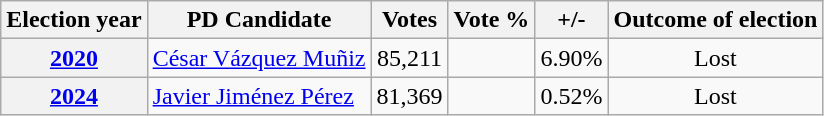<table class=wikitable>
<tr>
<th>Election year</th>
<th>PD Candidate</th>
<th>Votes</th>
<th>Vote %</th>
<th>+/-</th>
<th>Outcome of election</th>
</tr>
<tr>
<th><a href='#'>2020</a></th>
<td><a href='#'>César Vázquez Muñiz</a></td>
<td align=center>85,211</td>
<td align=left></td>
<td align=center> 6.90%</td>
<td align=center>Lost</td>
</tr>
<tr>
<th><a href='#'>2024</a></th>
<td><a href='#'>Javier Jiménez Pérez</a></td>
<td align=center>81,369</td>
<td align=left></td>
<td align=center> 0.52%</td>
<td align=center>Lost</td>
</tr>
</table>
